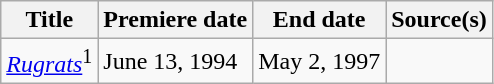<table class="wikitable sortable">
<tr>
<th>Title</th>
<th>Premiere date</th>
<th>End date</th>
<th>Source(s)</th>
</tr>
<tr>
<td><em><a href='#'>Rugrats</a></em><sup>1</sup></td>
<td>June 13, 1994</td>
<td>May 2, 1997</td>
<td></td>
</tr>
</table>
